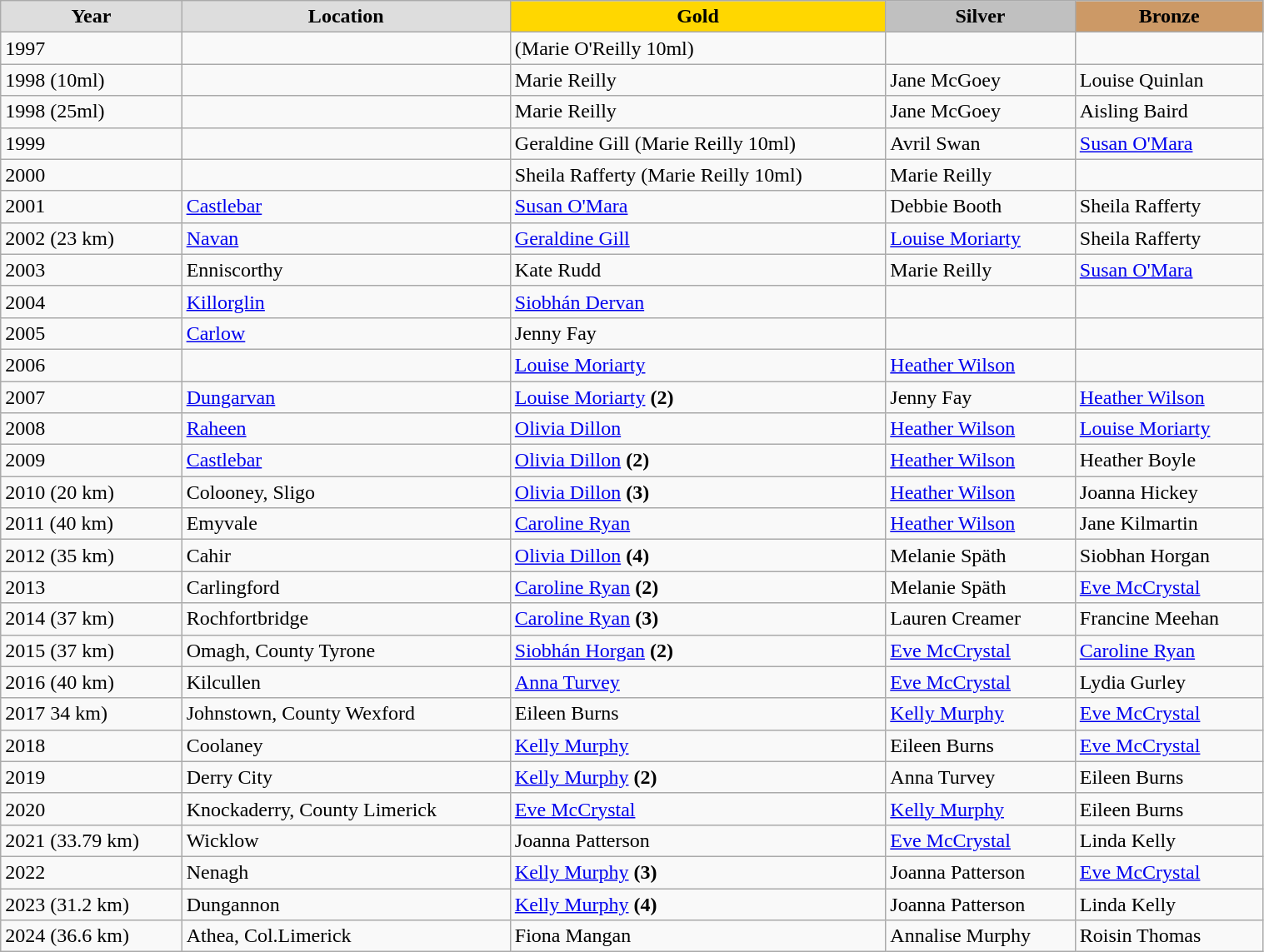<table class="wikitable" style="width: 80%; text-align:left;">
<tr>
<td style="background:#DDDDDD; font-weight:bold; text-align:center;">Year</td>
<td style="background:#DDDDDD; font-weight:bold; text-align:center;">Location</td>
<td style="background:gold; font-weight:bold; text-align:center;">Gold</td>
<td style="background:silver; font-weight:bold; text-align:center;">Silver</td>
<td style="background:#cc9966; font-weight:bold; text-align:center;">Bronze</td>
</tr>
<tr>
<td>1997</td>
<td></td>
<td>(Marie O'Reilly 10ml)</td>
<td></td>
<td></td>
</tr>
<tr>
<td>1998 (10ml)</td>
<td></td>
<td>Marie Reilly</td>
<td>Jane McGoey</td>
<td>Louise Quinlan</td>
</tr>
<tr>
<td>1998 (25ml)</td>
<td></td>
<td>Marie Reilly</td>
<td>Jane McGoey</td>
<td>Aisling Baird</td>
</tr>
<tr>
<td>1999</td>
<td></td>
<td>Geraldine Gill (Marie Reilly 10ml)</td>
<td>Avril Swan</td>
<td><a href='#'>Susan O'Mara</a></td>
</tr>
<tr>
<td>2000</td>
<td></td>
<td>Sheila Rafferty  (Marie Reilly 10ml)</td>
<td>Marie Reilly</td>
<td></td>
</tr>
<tr>
<td>2001</td>
<td><a href='#'>Castlebar</a></td>
<td><a href='#'>Susan O'Mara</a></td>
<td>Debbie Booth</td>
<td>Sheila Rafferty</td>
</tr>
<tr>
<td>2002 (23 km)</td>
<td><a href='#'>Navan</a></td>
<td><a href='#'>Geraldine Gill</a></td>
<td><a href='#'>Louise Moriarty</a></td>
<td>Sheila Rafferty</td>
</tr>
<tr>
<td>2003</td>
<td>Enniscorthy</td>
<td>Kate Rudd</td>
<td>Marie Reilly</td>
<td><a href='#'>Susan O'Mara</a></td>
</tr>
<tr>
<td>2004</td>
<td><a href='#'>Killorglin</a></td>
<td><a href='#'>Siobhán Dervan</a></td>
<td></td>
<td></td>
</tr>
<tr>
<td>2005</td>
<td><a href='#'>Carlow</a></td>
<td>Jenny Fay</td>
<td></td>
<td></td>
</tr>
<tr>
<td>2006</td>
<td></td>
<td><a href='#'>Louise Moriarty</a></td>
<td><a href='#'>Heather Wilson</a></td>
<td></td>
</tr>
<tr>
<td>2007</td>
<td><a href='#'>Dungarvan</a></td>
<td><a href='#'>Louise Moriarty</a> <strong>(2)</strong></td>
<td>Jenny Fay</td>
<td><a href='#'>Heather Wilson</a></td>
</tr>
<tr>
<td>2008</td>
<td><a href='#'>Raheen</a></td>
<td><a href='#'>Olivia Dillon</a></td>
<td><a href='#'>Heather Wilson</a></td>
<td><a href='#'>Louise Moriarty</a></td>
</tr>
<tr>
<td>2009</td>
<td><a href='#'>Castlebar</a></td>
<td><a href='#'>Olivia Dillon</a> <strong>(2)</strong></td>
<td><a href='#'>Heather Wilson</a></td>
<td>Heather Boyle</td>
</tr>
<tr>
<td>2010 (20 km)</td>
<td>Colooney, Sligo</td>
<td><a href='#'>Olivia Dillon</a> <strong>(3)</strong></td>
<td><a href='#'>Heather Wilson</a></td>
<td>Joanna Hickey</td>
</tr>
<tr>
<td>2011 (40 km)</td>
<td>Emyvale</td>
<td><a href='#'>Caroline Ryan</a></td>
<td><a href='#'>Heather Wilson</a></td>
<td>Jane Kilmartin</td>
</tr>
<tr>
<td>2012 (35 km)</td>
<td>Cahir</td>
<td><a href='#'>Olivia Dillon</a> <strong>(4)</strong></td>
<td>Melanie Späth</td>
<td>Siobhan Horgan</td>
</tr>
<tr>
<td>2013</td>
<td>Carlingford</td>
<td><a href='#'>Caroline Ryan</a> <strong>(2)</strong></td>
<td>Melanie Späth</td>
<td><a href='#'>Eve McCrystal</a></td>
</tr>
<tr>
<td>2014  (37 km)</td>
<td>Rochfortbridge</td>
<td><a href='#'>Caroline Ryan</a> <strong>(3)</strong></td>
<td>Lauren Creamer</td>
<td>Francine Meehan</td>
</tr>
<tr>
<td>2015  (37 km)</td>
<td>Omagh, County Tyrone</td>
<td><a href='#'>Siobhán Horgan</a> <strong>(2)</strong></td>
<td><a href='#'>Eve McCrystal</a></td>
<td><a href='#'>Caroline Ryan</a></td>
</tr>
<tr>
<td>2016 (40 km)</td>
<td>Kilcullen</td>
<td><a href='#'>Anna Turvey</a></td>
<td><a href='#'>Eve McCrystal</a></td>
<td>Lydia Gurley</td>
</tr>
<tr>
<td>2017 34 km)</td>
<td>Johnstown, County Wexford</td>
<td>Eileen Burns</td>
<td><a href='#'>Kelly Murphy</a></td>
<td><a href='#'>Eve McCrystal</a></td>
</tr>
<tr>
<td>2018</td>
<td>Coolaney</td>
<td><a href='#'>Kelly Murphy</a></td>
<td>Eileen Burns</td>
<td><a href='#'>Eve McCrystal</a></td>
</tr>
<tr>
<td>2019</td>
<td>Derry City</td>
<td><a href='#'>Kelly Murphy</a> <strong>(2)</strong></td>
<td>Anna Turvey</td>
<td>Eileen Burns</td>
</tr>
<tr>
<td>2020</td>
<td>Knockaderry, County Limerick</td>
<td><a href='#'>Eve McCrystal</a></td>
<td><a href='#'>Kelly Murphy</a></td>
<td>Eileen Burns</td>
</tr>
<tr>
<td>2021 (33.79 km)</td>
<td>Wicklow</td>
<td>Joanna Patterson</td>
<td><a href='#'>Eve McCrystal</a></td>
<td>Linda Kelly</td>
</tr>
<tr>
<td>2022</td>
<td>Nenagh</td>
<td><a href='#'>Kelly Murphy</a> <strong>(3)</strong></td>
<td>Joanna Patterson</td>
<td><a href='#'>Eve McCrystal</a></td>
</tr>
<tr>
<td>2023 (31.2 km)</td>
<td>Dungannon</td>
<td><a href='#'>Kelly Murphy</a> <strong>(4)</strong></td>
<td>Joanna Patterson</td>
<td>Linda Kelly</td>
</tr>
<tr>
<td>2024 (36.6 km)</td>
<td>Athea, Col.Limerick</td>
<td>Fiona Mangan</td>
<td>Annalise Murphy</td>
<td>Roisin Thomas</td>
</tr>
</table>
